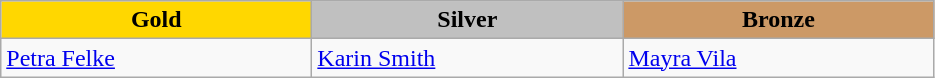<table class="wikitable" style="text-align:left">
<tr align="center">
<td width=200 bgcolor=gold><strong>Gold</strong></td>
<td width=200 bgcolor=silver><strong>Silver</strong></td>
<td width=200 bgcolor=CC9966><strong>Bronze</strong></td>
</tr>
<tr>
<td><a href='#'>Petra Felke</a><br><em></em></td>
<td><a href='#'>Karin Smith</a><br><em></em></td>
<td><a href='#'>Mayra Vila</a><br><em></em></td>
</tr>
</table>
